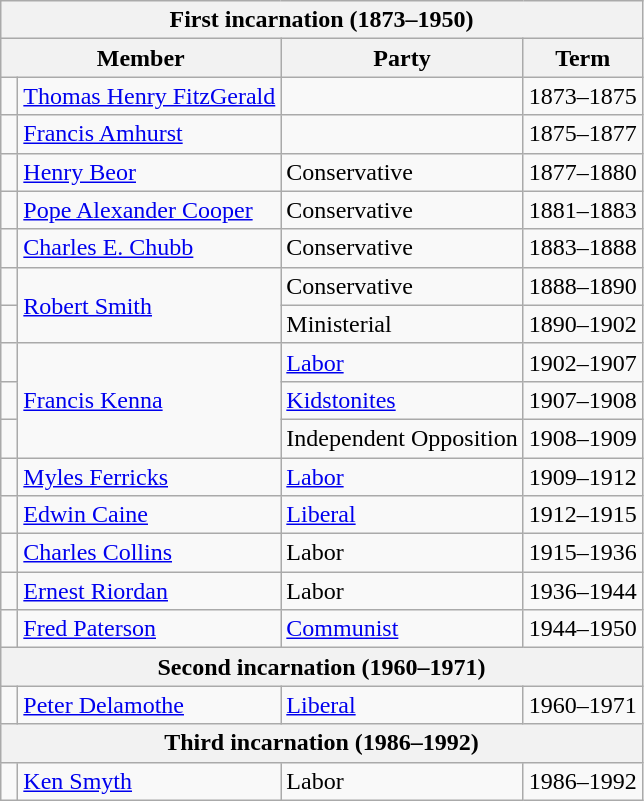<table class="wikitable">
<tr>
<th colspan="4">First incarnation (1873–1950)</th>
</tr>
<tr>
<th colspan="2">Member</th>
<th>Party</th>
<th>Term</th>
</tr>
<tr>
<td> </td>
<td><a href='#'>Thomas Henry FitzGerald</a></td>
<td></td>
<td>1873–1875</td>
</tr>
<tr>
<td> </td>
<td><a href='#'>Francis Amhurst</a></td>
<td></td>
<td>1875–1877</td>
</tr>
<tr>
<td> </td>
<td><a href='#'>Henry Beor</a></td>
<td>Conservative</td>
<td>1877–1880</td>
</tr>
<tr>
<td> </td>
<td><a href='#'>Pope Alexander Cooper</a></td>
<td>Conservative</td>
<td>1881–1883</td>
</tr>
<tr>
<td> </td>
<td><a href='#'>Charles E. Chubb</a></td>
<td>Conservative</td>
<td>1883–1888</td>
</tr>
<tr>
<td> </td>
<td rowspan=2><a href='#'>Robert Smith</a></td>
<td>Conservative</td>
<td>1888–1890</td>
</tr>
<tr>
<td> </td>
<td>Ministerial</td>
<td>1890–1902</td>
</tr>
<tr>
<td> </td>
<td rowspan=3><a href='#'>Francis Kenna</a></td>
<td><a href='#'>Labor</a></td>
<td>1902–1907</td>
</tr>
<tr>
<td> </td>
<td><a href='#'>Kidstonites</a></td>
<td>1907–1908</td>
</tr>
<tr>
<td> </td>
<td>Independent Opposition</td>
<td>1908–1909</td>
</tr>
<tr>
<td> </td>
<td><a href='#'>Myles Ferricks</a></td>
<td><a href='#'>Labor</a></td>
<td>1909–1912</td>
</tr>
<tr>
<td> </td>
<td><a href='#'>Edwin Caine</a></td>
<td><a href='#'>Liberal</a></td>
<td>1912–1915</td>
</tr>
<tr>
<td> </td>
<td><a href='#'>Charles Collins</a></td>
<td>Labor</td>
<td>1915–1936</td>
</tr>
<tr>
<td> </td>
<td><a href='#'>Ernest Riordan</a></td>
<td>Labor</td>
<td>1936–1944</td>
</tr>
<tr>
<td> </td>
<td><a href='#'>Fred Paterson</a></td>
<td><a href='#'>Communist</a></td>
<td>1944–1950</td>
</tr>
<tr>
<th colspan="4">Second incarnation (1960–1971)</th>
</tr>
<tr>
<td> </td>
<td><a href='#'>Peter Delamothe</a></td>
<td><a href='#'>Liberal</a></td>
<td>1960–1971</td>
</tr>
<tr>
<th colspan="4">Third incarnation (1986–1992)</th>
</tr>
<tr>
<td> </td>
<td><a href='#'>Ken Smyth</a></td>
<td>Labor</td>
<td>1986–1992</td>
</tr>
</table>
